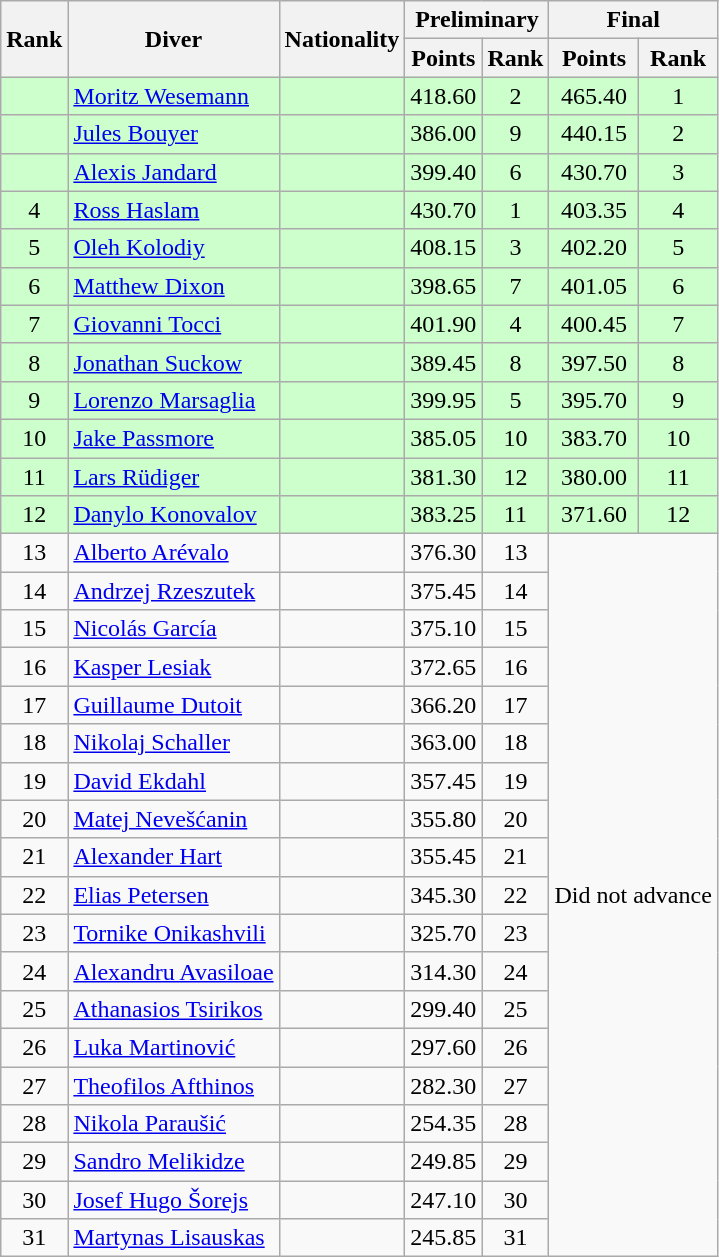<table class="wikitable sortable" style="text-align:center">
<tr>
<th rowspan=2>Rank</th>
<th rowspan=2>Diver</th>
<th rowspan=2>Nationality</th>
<th colspan=2>Preliminary</th>
<th colspan=2>Final</th>
</tr>
<tr>
<th>Points</th>
<th>Rank</th>
<th>Points</th>
<th>Rank</th>
</tr>
<tr bgcolor=ccffcc>
<td></td>
<td align=left><a href='#'>Moritz Wesemann</a></td>
<td align=left></td>
<td>418.60</td>
<td>2</td>
<td>465.40</td>
<td>1</td>
</tr>
<tr bgcolor=ccffcc>
<td></td>
<td align=left><a href='#'>Jules Bouyer</a></td>
<td align=left></td>
<td>386.00</td>
<td>9</td>
<td>440.15</td>
<td>2</td>
</tr>
<tr bgcolor=ccffcc>
<td></td>
<td align=left><a href='#'>Alexis Jandard</a></td>
<td align=left></td>
<td>399.40</td>
<td>6</td>
<td>430.70</td>
<td>3</td>
</tr>
<tr bgcolor=ccffcc>
<td>4</td>
<td align=left><a href='#'>Ross Haslam</a></td>
<td align=left></td>
<td>430.70</td>
<td>1</td>
<td>403.35</td>
<td>4</td>
</tr>
<tr bgcolor=ccffcc>
<td>5</td>
<td align=left><a href='#'>Oleh Kolodiy</a></td>
<td align=left></td>
<td>408.15</td>
<td>3</td>
<td>402.20</td>
<td>5</td>
</tr>
<tr bgcolor=ccffcc>
<td>6</td>
<td align=left><a href='#'>Matthew Dixon</a></td>
<td align=left></td>
<td>398.65</td>
<td>7</td>
<td>401.05</td>
<td>6</td>
</tr>
<tr bgcolor=ccffcc>
<td>7</td>
<td align=left><a href='#'>Giovanni Tocci</a></td>
<td align=left></td>
<td>401.90</td>
<td>4</td>
<td>400.45</td>
<td>7</td>
</tr>
<tr bgcolor=ccffcc>
<td>8</td>
<td align=left><a href='#'>Jonathan Suckow</a></td>
<td align=left></td>
<td>389.45</td>
<td>8</td>
<td>397.50</td>
<td>8</td>
</tr>
<tr bgcolor=ccffcc>
<td>9</td>
<td align=left><a href='#'>Lorenzo Marsaglia</a></td>
<td align=left></td>
<td>399.95</td>
<td>5</td>
<td>395.70</td>
<td>9</td>
</tr>
<tr bgcolor=ccffcc>
<td>10</td>
<td align=left><a href='#'>Jake Passmore</a></td>
<td align=left></td>
<td>385.05</td>
<td>10</td>
<td>383.70</td>
<td>10</td>
</tr>
<tr bgcolor=ccffcc>
<td>11</td>
<td align=left><a href='#'>Lars Rüdiger</a></td>
<td align=left></td>
<td>381.30</td>
<td>12</td>
<td>380.00</td>
<td>11</td>
</tr>
<tr bgcolor=ccffcc>
<td>12</td>
<td align=left><a href='#'>Danylo Konovalov</a></td>
<td align=left></td>
<td>383.25</td>
<td>11</td>
<td>371.60</td>
<td>12</td>
</tr>
<tr>
<td>13</td>
<td align=left><a href='#'>Alberto Arévalo</a></td>
<td align=left></td>
<td>376.30</td>
<td>13</td>
<td colspan=2 rowspan=19>Did not advance</td>
</tr>
<tr>
<td>14</td>
<td align=left><a href='#'>Andrzej Rzeszutek</a></td>
<td align=left></td>
<td>375.45</td>
<td>14</td>
</tr>
<tr>
<td>15</td>
<td align=left><a href='#'>Nicolás García</a></td>
<td align=left></td>
<td>375.10</td>
<td>15</td>
</tr>
<tr>
<td>16</td>
<td align=left><a href='#'>Kasper Lesiak</a></td>
<td align=left></td>
<td>372.65</td>
<td>16</td>
</tr>
<tr>
<td>17</td>
<td align=left><a href='#'>Guillaume Dutoit</a></td>
<td align=left></td>
<td>366.20</td>
<td>17</td>
</tr>
<tr>
<td>18</td>
<td align=left><a href='#'>Nikolaj Schaller</a></td>
<td align=left></td>
<td>363.00</td>
<td>18</td>
</tr>
<tr>
<td>19</td>
<td align=left><a href='#'>David Ekdahl</a></td>
<td align=left></td>
<td>357.45</td>
<td>19</td>
</tr>
<tr>
<td>20</td>
<td align=left><a href='#'>Matej Nevešćanin</a></td>
<td align=left></td>
<td>355.80</td>
<td>20</td>
</tr>
<tr>
<td>21</td>
<td align=left><a href='#'>Alexander Hart</a></td>
<td align=left></td>
<td>355.45</td>
<td>21</td>
</tr>
<tr>
<td>22</td>
<td align=left><a href='#'>Elias Petersen</a></td>
<td align=left></td>
<td>345.30</td>
<td>22</td>
</tr>
<tr>
<td>23</td>
<td align=left><a href='#'>Tornike Onikashvili</a></td>
<td align=left></td>
<td>325.70</td>
<td>23</td>
</tr>
<tr>
<td>24</td>
<td align=left><a href='#'>Alexandru Avasiloae</a></td>
<td align=left></td>
<td>314.30</td>
<td>24</td>
</tr>
<tr>
<td>25</td>
<td align=left><a href='#'>Athanasios Tsirikos</a></td>
<td align=left></td>
<td>299.40</td>
<td>25</td>
</tr>
<tr>
<td>26</td>
<td align=left><a href='#'>Luka Martinović</a></td>
<td align=left></td>
<td>297.60</td>
<td>26</td>
</tr>
<tr>
<td>27</td>
<td align=left><a href='#'>Theofilos Afthinos</a></td>
<td align=left></td>
<td>282.30</td>
<td>27</td>
</tr>
<tr>
<td>28</td>
<td align=left><a href='#'>Nikola Paraušić</a></td>
<td align=left></td>
<td>254.35</td>
<td>28</td>
</tr>
<tr>
<td>29</td>
<td align=left><a href='#'>Sandro Melikidze</a></td>
<td align=left></td>
<td>249.85</td>
<td>29</td>
</tr>
<tr>
<td>30</td>
<td align=left><a href='#'>Josef Hugo Šorejs</a></td>
<td align=left></td>
<td>247.10</td>
<td>30</td>
</tr>
<tr>
<td>31</td>
<td align=left><a href='#'>Martynas Lisauskas</a></td>
<td align=left></td>
<td>245.85</td>
<td>31</td>
</tr>
</table>
